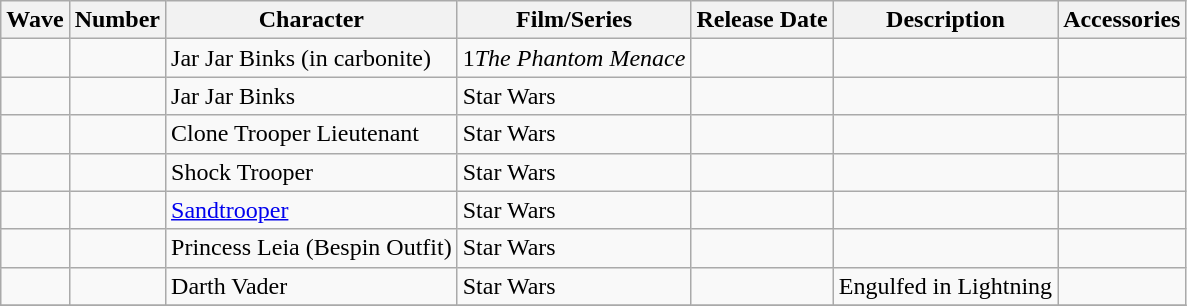<table class="wikitable sortable">
<tr>
<th>Wave</th>
<th>Number</th>
<th class=unsortable>Character</th>
<th>Film/Series</th>
<th>Release Date</th>
<th class=unsortable>Description</th>
<th class=unsortable>Accessories</th>
</tr>
<tr>
<td> </td>
<td> </td>
<td>Jar Jar Binks (in carbonite)</td>
<td><span>1</span><em>The Phantom Menace</em></td>
<td> </td>
<td> </td>
<td> </td>
</tr>
<tr>
<td> </td>
<td> </td>
<td>Jar Jar Binks</td>
<td>Star Wars</td>
<td> </td>
<td> </td>
<td> </td>
</tr>
<tr>
<td> </td>
<td> </td>
<td>Clone Trooper Lieutenant</td>
<td>Star Wars</td>
<td> </td>
<td> </td>
<td> </td>
</tr>
<tr>
<td> </td>
<td> </td>
<td>Shock Trooper</td>
<td>Star Wars</td>
<td> </td>
<td> </td>
<td> </td>
</tr>
<tr>
<td> </td>
<td> </td>
<td><a href='#'>Sandtrooper</a></td>
<td>Star Wars</td>
<td> </td>
<td> </td>
<td> </td>
</tr>
<tr>
<td> </td>
<td> </td>
<td>Princess Leia (Bespin Outfit)</td>
<td>Star Wars</td>
<td> </td>
<td> </td>
<td> </td>
</tr>
<tr>
<td> </td>
<td> </td>
<td>Darth Vader</td>
<td>Star Wars</td>
<td> </td>
<td>Engulfed in Lightning</td>
<td> </td>
</tr>
<tr>
</tr>
</table>
